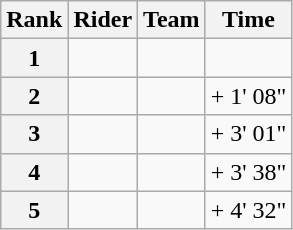<table class="wikitable">
<tr>
<th scope="col">Rank</th>
<th scope="col">Rider</th>
<th scope="col">Team</th>
<th scope="col">Time</th>
</tr>
<tr>
<th scope="row">1</th>
<td> </td>
<td></td>
<td align="right"></td>
</tr>
<tr>
<th scope="row">2</th>
<td></td>
<td></td>
<td align="right">+ 1' 08"</td>
</tr>
<tr>
<th scope="row">3</th>
<td></td>
<td></td>
<td align="right">+ 3' 01"</td>
</tr>
<tr>
<th scope="row">4</th>
<td></td>
<td></td>
<td align="right">+ 3' 38"</td>
</tr>
<tr>
<th scope="row">5</th>
<td></td>
<td></td>
<td align="right">+ 4' 32"</td>
</tr>
</table>
